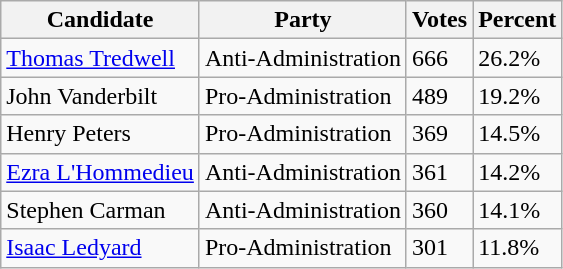<table class=wikitable>
<tr>
<th>Candidate</th>
<th>Party</th>
<th>Votes</th>
<th>Percent</th>
</tr>
<tr>
<td><a href='#'>Thomas Tredwell</a></td>
<td>Anti-Administration</td>
<td>666</td>
<td>26.2%</td>
</tr>
<tr>
<td>John Vanderbilt</td>
<td>Pro-Administration</td>
<td>489</td>
<td>19.2%</td>
</tr>
<tr>
<td>Henry Peters</td>
<td>Pro-Administration</td>
<td>369</td>
<td>14.5%</td>
</tr>
<tr>
<td><a href='#'>Ezra L'Hommedieu</a></td>
<td>Anti-Administration</td>
<td>361</td>
<td>14.2%</td>
</tr>
<tr>
<td>Stephen Carman</td>
<td>Anti-Administration</td>
<td>360</td>
<td>14.1%</td>
</tr>
<tr>
<td><a href='#'>Isaac Ledyard</a></td>
<td>Pro-Administration</td>
<td>301</td>
<td>11.8%</td>
</tr>
</table>
